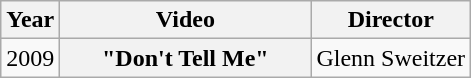<table class="wikitable plainrowheaders">
<tr>
<th>Year</th>
<th style="width:10em;">Video</th>
<th>Director</th>
</tr>
<tr>
<td>2009</td>
<th scope="row">"Don't Tell Me"</th>
<td>Glenn Sweitzer</td>
</tr>
</table>
